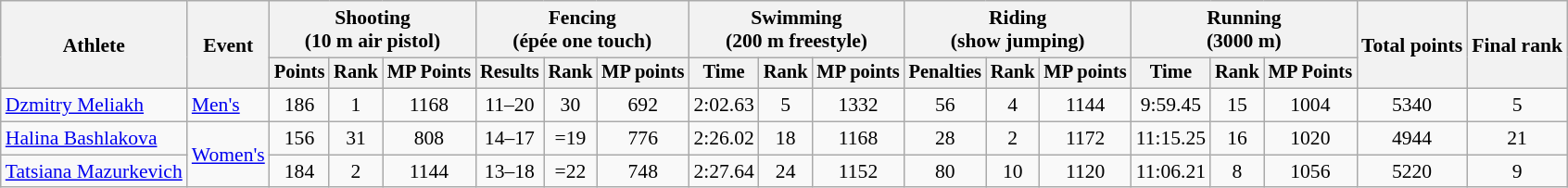<table class="wikitable" style="font-size:90%">
<tr>
<th rowspan="2">Athlete</th>
<th rowspan="2">Event</th>
<th colspan=3>Shooting<br><span>(10 m air pistol)</span></th>
<th colspan=3>Fencing<br><span>(épée one touch)</span></th>
<th colspan=3>Swimming<br><span>(200 m freestyle)</span></th>
<th colspan=3>Riding<br><span>(show jumping)</span></th>
<th colspan=3>Running<br><span>(3000 m)</span></th>
<th rowspan=2>Total points</th>
<th rowspan=2>Final rank</th>
</tr>
<tr style="font-size:95%">
<th>Points</th>
<th>Rank</th>
<th>MP Points</th>
<th>Results</th>
<th>Rank</th>
<th>MP points</th>
<th>Time</th>
<th>Rank</th>
<th>MP points</th>
<th>Penalties</th>
<th>Rank</th>
<th>MP points</th>
<th>Time</th>
<th>Rank</th>
<th>MP Points</th>
</tr>
<tr align=center>
<td align=left><a href='#'>Dzmitry Meliakh</a></td>
<td align=left><a href='#'>Men's</a></td>
<td>186</td>
<td>1</td>
<td>1168</td>
<td>11–20</td>
<td>30</td>
<td>692</td>
<td>2:02.63</td>
<td>5</td>
<td>1332</td>
<td>56</td>
<td>4</td>
<td>1144</td>
<td>9:59.45</td>
<td>15</td>
<td>1004</td>
<td>5340</td>
<td>5</td>
</tr>
<tr align=center>
<td align=left><a href='#'>Halina Bashlakova</a></td>
<td align=left rowspan=2><a href='#'>Women's</a></td>
<td>156</td>
<td>31</td>
<td>808</td>
<td>14–17</td>
<td>=19</td>
<td>776</td>
<td>2:26.02</td>
<td>18</td>
<td>1168</td>
<td>28</td>
<td>2</td>
<td>1172</td>
<td>11:15.25</td>
<td>16</td>
<td>1020</td>
<td>4944</td>
<td>21</td>
</tr>
<tr align=center>
<td align=left><a href='#'>Tatsiana Mazurkevich</a></td>
<td>184</td>
<td>2</td>
<td>1144</td>
<td>13–18</td>
<td>=22</td>
<td>748</td>
<td>2:27.64</td>
<td>24</td>
<td>1152</td>
<td>80</td>
<td>10</td>
<td>1120</td>
<td>11:06.21</td>
<td>8</td>
<td>1056</td>
<td>5220</td>
<td>9</td>
</tr>
</table>
